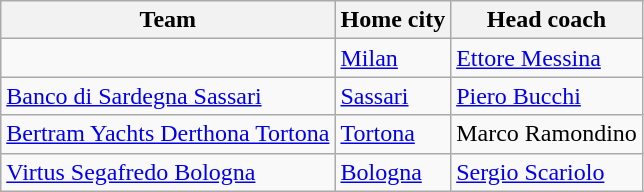<table class="wikitable sortable" style="margin:1em 2em 1em 1em;">
<tr>
<th>Team</th>
<th>Home city</th>
<th>Head coach</th>
</tr>
<tr>
<td></td>
<td><a href='#'>Milan</a></td>
<td> <a href='#'>Ettore Messina</a></td>
</tr>
<tr>
<td><a href='#'>Banco di Sardegna Sassari</a></td>
<td><a href='#'>Sassari</a></td>
<td> <a href='#'>Piero Bucchi</a></td>
</tr>
<tr>
<td><a href='#'>Bertram Yachts Derthona Tortona</a></td>
<td><a href='#'>Tortona</a></td>
<td> Marco Ramondino</td>
</tr>
<tr>
<td><a href='#'>Virtus Segafredo Bologna</a></td>
<td><a href='#'>Bologna</a></td>
<td> <a href='#'>Sergio Scariolo</a></td>
</tr>
</table>
